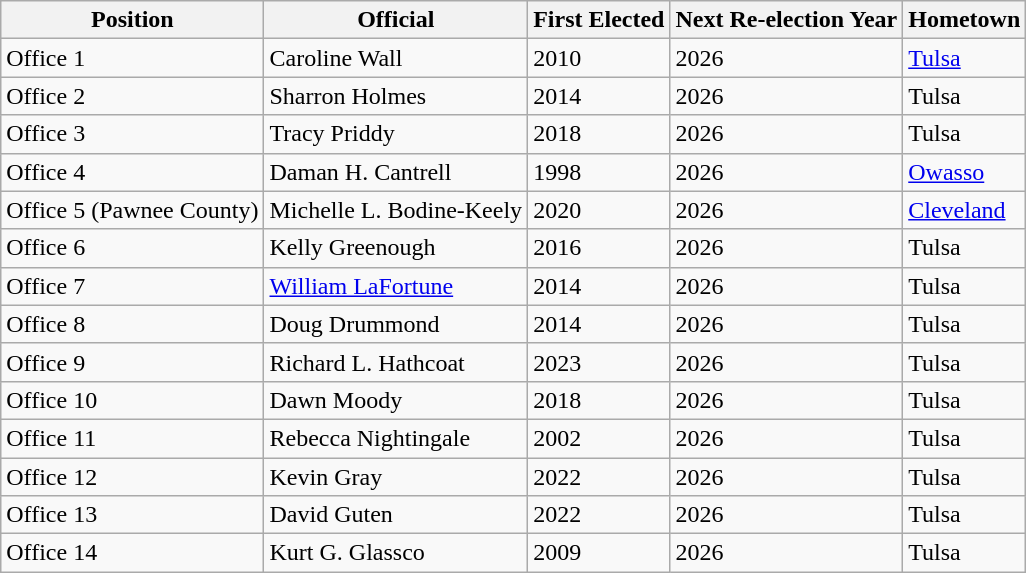<table class="wikitable">
<tr>
<th>Position</th>
<th>Official</th>
<th>First Elected</th>
<th>Next Re-election Year</th>
<th>Hometown</th>
</tr>
<tr>
<td>Office 1</td>
<td>Caroline Wall</td>
<td>2010</td>
<td>2026</td>
<td><a href='#'>Tulsa</a></td>
</tr>
<tr>
<td>Office 2</td>
<td>Sharron Holmes</td>
<td>2014</td>
<td>2026</td>
<td>Tulsa</td>
</tr>
<tr>
<td>Office 3</td>
<td>Tracy Priddy</td>
<td>2018</td>
<td>2026</td>
<td>Tulsa</td>
</tr>
<tr>
<td>Office 4</td>
<td>Daman H. Cantrell</td>
<td>1998</td>
<td>2026</td>
<td><a href='#'>Owasso</a></td>
</tr>
<tr>
<td>Office 5 (Pawnee County)</td>
<td>Michelle L. Bodine-Keely</td>
<td>2020</td>
<td>2026</td>
<td><a href='#'>Cleveland</a></td>
</tr>
<tr>
<td>Office 6</td>
<td>Kelly Greenough</td>
<td>2016</td>
<td>2026</td>
<td>Tulsa</td>
</tr>
<tr>
<td>Office 7</td>
<td><a href='#'>William LaFortune</a></td>
<td>2014</td>
<td>2026</td>
<td>Tulsa</td>
</tr>
<tr>
<td>Office 8</td>
<td>Doug Drummond</td>
<td>2014</td>
<td>2026</td>
<td>Tulsa</td>
</tr>
<tr>
<td>Office 9</td>
<td>Richard L. Hathcoat</td>
<td>2023</td>
<td>2026</td>
<td>Tulsa</td>
</tr>
<tr>
<td>Office 10</td>
<td>Dawn Moody</td>
<td>2018</td>
<td>2026</td>
<td>Tulsa</td>
</tr>
<tr>
<td>Office 11</td>
<td>Rebecca Nightingale</td>
<td>2002</td>
<td>2026</td>
<td>Tulsa</td>
</tr>
<tr>
<td>Office 12</td>
<td>Kevin Gray</td>
<td>2022</td>
<td>2026</td>
<td>Tulsa</td>
</tr>
<tr>
<td>Office 13</td>
<td>David Guten</td>
<td>2022</td>
<td>2026</td>
<td>Tulsa</td>
</tr>
<tr>
<td>Office 14</td>
<td>Kurt G. Glassco</td>
<td>2009</td>
<td>2026</td>
<td>Tulsa</td>
</tr>
</table>
